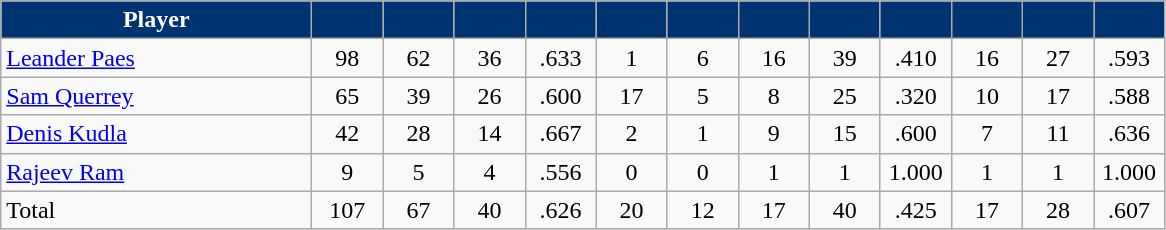<table class="wikitable" style="text-align:center">
<tr>
<th style="background:#003372; color:#fff" width="200px">Player</th>
<th style="background:#003372; color:#fff" width="40px"></th>
<th style="background:#003372; color:#fff" width="40px"></th>
<th style="background:#003372; color:#fff" width="40px"></th>
<th style="background:#003372; color:#fff" width="40px"></th>
<th style="background:#003372; color:#fff" width="40px"></th>
<th style="background:#003372; color:#fff" width="40px"></th>
<th style="background:#003372; color:#fff" width="40px"></th>
<th style="background:#003372; color:#fff" width="40px"></th>
<th style="background:#003372; color:#fff" width="40px"></th>
<th style="background:#003372; color:#fff" width="40px"></th>
<th style="background:#003372; color:#fff" width="40px"></th>
<th style="background:#003372; color:#fff" width="40px"></th>
</tr>
<tr>
<td style="text-align:left"><a href='#'>Leander Paes</a></td>
<td>98</td>
<td>62</td>
<td>36</td>
<td>.633</td>
<td>1</td>
<td>6</td>
<td>16</td>
<td>39</td>
<td>.410</td>
<td>16</td>
<td>27</td>
<td>.593</td>
</tr>
<tr>
<td style="text-align:left"><a href='#'>Sam Querrey</a></td>
<td>65</td>
<td>39</td>
<td>26</td>
<td>.600</td>
<td>17</td>
<td>5</td>
<td>8</td>
<td>25</td>
<td>.320</td>
<td>10</td>
<td>17</td>
<td>.588</td>
</tr>
<tr>
<td style="text-align:left"><a href='#'>Denis Kudla</a></td>
<td>42</td>
<td>28</td>
<td>14</td>
<td>.667</td>
<td>2</td>
<td>1</td>
<td>9</td>
<td>15</td>
<td>.600</td>
<td>7</td>
<td>11</td>
<td>.636</td>
</tr>
<tr>
<td style="text-align:left"><a href='#'>Rajeev Ram</a></td>
<td>9</td>
<td>5</td>
<td>4</td>
<td>.556</td>
<td>0</td>
<td>0</td>
<td>1</td>
<td>1</td>
<td>1.000</td>
<td>1</td>
<td>1</td>
<td>1.000</td>
</tr>
<tr>
<td style="text-align:left">Total</td>
<td>107</td>
<td>67</td>
<td>40</td>
<td>.626</td>
<td>20</td>
<td>12</td>
<td>17</td>
<td>40</td>
<td>.425</td>
<td>17</td>
<td>28</td>
<td>.607</td>
</tr>
</table>
